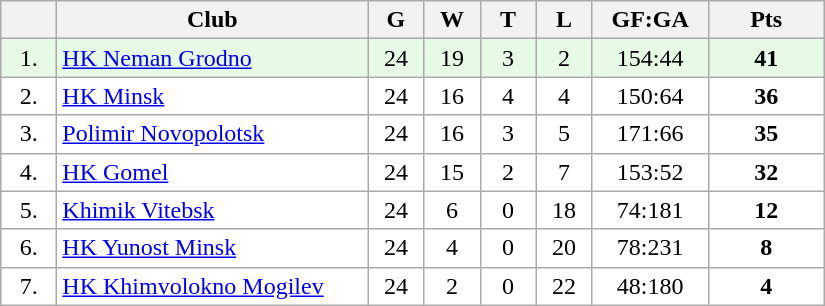<table class="wikitable">
<tr>
<th width="30"></th>
<th width="200">Club</th>
<th width="30">G</th>
<th width="30">W</th>
<th width="30">T</th>
<th width="30">L</th>
<th width="70">GF:GA</th>
<th width="70">Pts</th>
</tr>
<tr bgcolor="#e6fae6" align="center">
<td>1.</td>
<td align="left"><a href='#'>HK Neman Grodno</a></td>
<td>24</td>
<td>19</td>
<td>3</td>
<td>2</td>
<td>154:44</td>
<td><strong>41</strong></td>
</tr>
<tr bgcolor="#FFFFFF" align="center">
<td>2.</td>
<td align="left"><a href='#'>HK Minsk</a></td>
<td>24</td>
<td>16</td>
<td>4</td>
<td>4</td>
<td>150:64</td>
<td><strong>36</strong></td>
</tr>
<tr bgcolor="#FFFFFF" align="center">
<td>3.</td>
<td align="left"><a href='#'>Polimir Novopolotsk</a></td>
<td>24</td>
<td>16</td>
<td>3</td>
<td>5</td>
<td>171:66</td>
<td><strong>35</strong></td>
</tr>
<tr bgcolor="#FFFFFF" align="center">
<td>4.</td>
<td align="left"><a href='#'>HK Gomel</a></td>
<td>24</td>
<td>15</td>
<td>2</td>
<td>7</td>
<td>153:52</td>
<td><strong>32</strong></td>
</tr>
<tr bgcolor="#FFFFFF" align="center">
<td>5.</td>
<td align="left"><a href='#'>Khimik Vitebsk</a></td>
<td>24</td>
<td>6</td>
<td>0</td>
<td>18</td>
<td>74:181</td>
<td><strong>12</strong></td>
</tr>
<tr bgcolor="#FFFFFF" align="center">
<td>6.</td>
<td align="left"><a href='#'>HK Yunost Minsk</a></td>
<td>24</td>
<td>4</td>
<td>0</td>
<td>20</td>
<td>78:231</td>
<td><strong>8</strong></td>
</tr>
<tr bgcolor="#FFFFFF" align="center">
<td>7.</td>
<td align="left"><a href='#'>HK Khimvolokno Mogilev</a></td>
<td>24</td>
<td>2</td>
<td>0</td>
<td>22</td>
<td>48:180</td>
<td><strong>4</strong></td>
</tr>
</table>
